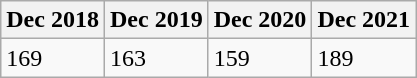<table class="wikitable">
<tr>
<th>Dec 2018</th>
<th>Dec 2019</th>
<th>Dec 2020</th>
<th>Dec 2021</th>
</tr>
<tr>
<td>169</td>
<td>163</td>
<td>159</td>
<td>189</td>
</tr>
</table>
